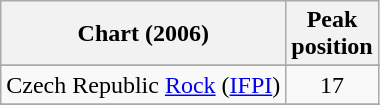<table class="wikitable">
<tr>
<th align=left>Chart (2006)</th>
<th align=left>Peak<br>position</th>
</tr>
<tr>
</tr>
<tr>
<td>Czech Republic <a href='#'>Rock</a> (<a href='#'>IFPI</a>)</td>
<td style="text-align:center">17</td>
</tr>
<tr>
</tr>
<tr>
</tr>
</table>
